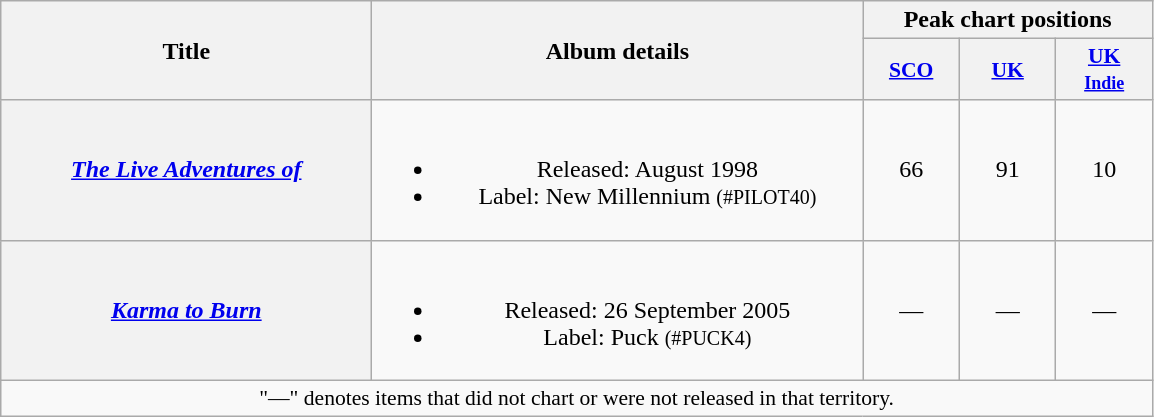<table class="wikitable plainrowheaders" style="text-align:center;">
<tr>
<th scope="col" rowspan="2" style="width:15em;">Title</th>
<th scope="col" rowspan="2" style="width:20em;">Album details</th>
<th scope="col" colspan="3">Peak chart positions</th>
</tr>
<tr>
<th style="width:4em;font-size:90%;"><a href='#'>SCO</a><br></th>
<th style="width:4em;font-size:90%;"><a href='#'>UK</a><br></th>
<th style="width:4em;font-size:90%;"><a href='#'>UK<br><small>Indie</small></a><br></th>
</tr>
<tr>
<th scope="row"><em><a href='#'>The Live Adventures of</a></em></th>
<td><br><ul><li>Released: August 1998</li><li>Label: New Millennium <small>(#PILOT40)</small></li></ul></td>
<td>66</td>
<td>91</td>
<td>10</td>
</tr>
<tr>
<th scope="row"><em><a href='#'>Karma to Burn</a></em></th>
<td><br><ul><li>Released: 26 September 2005</li><li>Label: Puck <small>(#PUCK4)</small></li></ul></td>
<td>—</td>
<td>—</td>
<td>—</td>
</tr>
<tr>
<td align="center" colspan="15" style="font-size:90%">"—" denotes items that did not chart or were not released in that territory.</td>
</tr>
</table>
